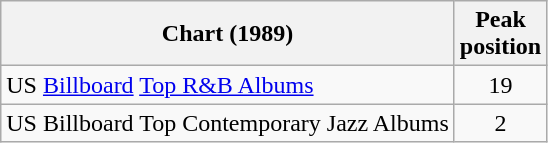<table class= "wikitable sortable">
<tr>
<th>Chart (1989)</th>
<th>Peak<br>position</th>
</tr>
<tr>
<td>US <a href='#'>Billboard</a> <a href='#'>Top R&B Albums</a></td>
<td align="center">19</td>
</tr>
<tr>
<td>US Billboard Top Contemporary Jazz Albums</td>
<td align="center">2</td>
</tr>
</table>
